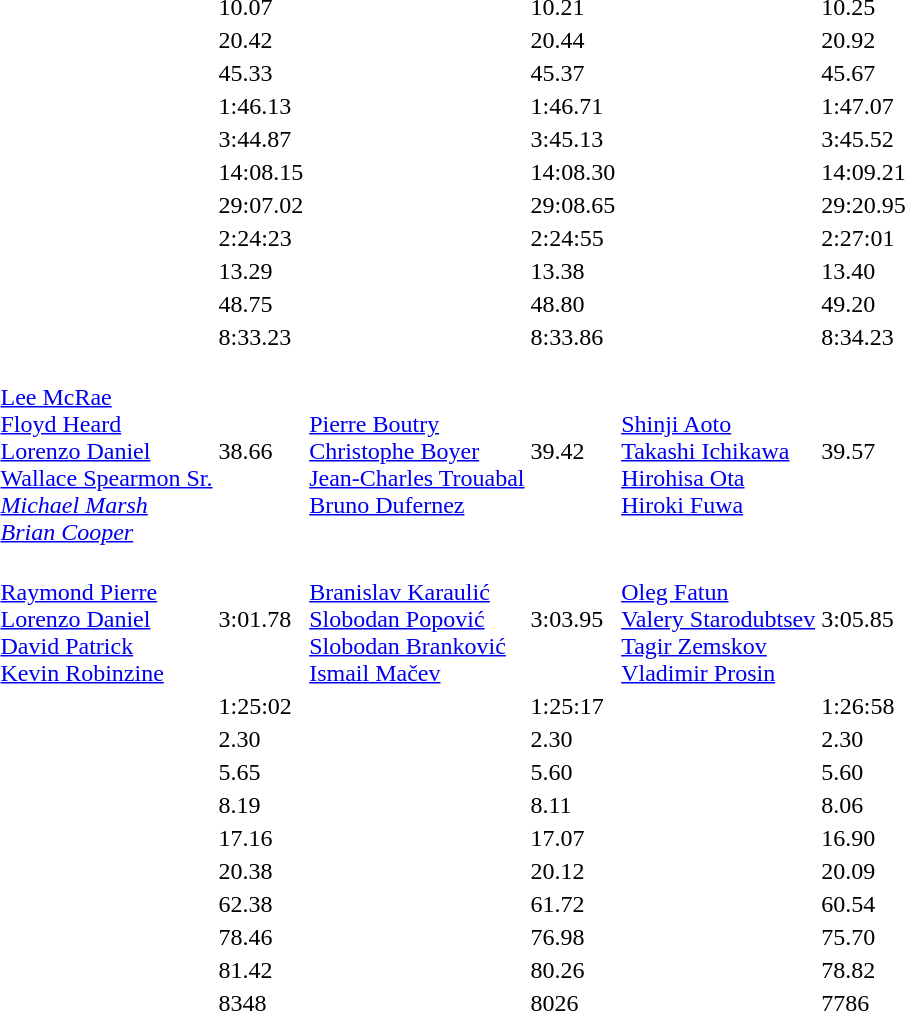<table>
<tr>
<td></td>
<td></td>
<td>10.07</td>
<td></td>
<td>10.21</td>
<td></td>
<td>10.25</td>
</tr>
<tr>
<td></td>
<td></td>
<td>20.42</td>
<td></td>
<td>20.44</td>
<td></td>
<td>20.92</td>
</tr>
<tr>
<td></td>
<td></td>
<td>45.33</td>
<td></td>
<td>45.37</td>
<td></td>
<td>45.67</td>
</tr>
<tr>
<td></td>
<td></td>
<td>1:46.13</td>
<td></td>
<td>1:46.71</td>
<td></td>
<td>1:47.07</td>
</tr>
<tr>
<td></td>
<td></td>
<td>3:44.87</td>
<td></td>
<td>3:45.13</td>
<td></td>
<td>3:45.52</td>
</tr>
<tr>
<td></td>
<td></td>
<td>14:08.15</td>
<td></td>
<td>14:08.30</td>
<td></td>
<td>14:09.21</td>
</tr>
<tr>
<td></td>
<td></td>
<td>29:07.02</td>
<td></td>
<td>29:08.65</td>
<td></td>
<td>29:20.95</td>
</tr>
<tr>
<td></td>
<td></td>
<td>2:24:23</td>
<td></td>
<td>2:24:55</td>
<td></td>
<td>2:27:01</td>
</tr>
<tr>
<td></td>
<td></td>
<td>13.29</td>
<td></td>
<td>13.38</td>
<td></td>
<td>13.40</td>
</tr>
<tr>
<td></td>
<td></td>
<td>48.75</td>
<td></td>
<td>48.80</td>
<td></td>
<td>49.20</td>
</tr>
<tr>
<td></td>
<td></td>
<td>8:33.23</td>
<td></td>
<td>8:33.86</td>
<td></td>
<td>8:34.23</td>
</tr>
<tr>
<td></td>
<td><br><a href='#'>Lee McRae</a><br><a href='#'>Floyd Heard</a><br><a href='#'>Lorenzo Daniel</a><br><a href='#'>Wallace Spearmon Sr.</a><br><em><a href='#'>Michael Marsh</a></em><br><em><a href='#'>Brian Cooper</a></em></td>
<td>38.66</td>
<td><br><a href='#'>Pierre Boutry</a><br><a href='#'>Christophe Boyer</a><br><a href='#'>Jean-Charles Trouabal</a><br><a href='#'>Bruno Dufernez</a></td>
<td>39.42</td>
<td><br><a href='#'>Shinji Aoto</a><br><a href='#'>Takashi Ichikawa</a><br><a href='#'>Hirohisa Ota</a><br><a href='#'>Hiroki Fuwa</a></td>
<td>39.57</td>
</tr>
<tr>
<td></td>
<td><br><a href='#'>Raymond Pierre</a><br><a href='#'>Lorenzo Daniel</a><br><a href='#'>David Patrick</a><br><a href='#'>Kevin Robinzine</a></td>
<td>3:01.78</td>
<td><br><a href='#'>Branislav Karaulić</a><br><a href='#'>Slobodan Popović</a><br><a href='#'>Slobodan Branković</a><br><a href='#'>Ismail Mačev</a></td>
<td>3:03.95</td>
<td><br><a href='#'>Oleg Fatun</a><br><a href='#'>Valery Starodubtsev</a><br><a href='#'>Tagir Zemskov</a><br><a href='#'>Vladimir Prosin</a></td>
<td>3:05.85</td>
</tr>
<tr>
<td></td>
<td></td>
<td>1:25:02</td>
<td></td>
<td>1:25:17</td>
<td></td>
<td>1:26:58</td>
</tr>
<tr>
<td></td>
<td></td>
<td>2.30</td>
<td></td>
<td>2.30</td>
<td></td>
<td>2.30</td>
</tr>
<tr>
<td></td>
<td></td>
<td>5.65</td>
<td></td>
<td>5.60</td>
<td></td>
<td>5.60</td>
</tr>
<tr>
<td></td>
<td></td>
<td>8.19</td>
<td></td>
<td>8.11</td>
<td></td>
<td>8.06</td>
</tr>
<tr>
<td></td>
<td></td>
<td>17.16</td>
<td></td>
<td>17.07</td>
<td></td>
<td>16.90</td>
</tr>
<tr>
<td></td>
<td></td>
<td>20.38</td>
<td></td>
<td>20.12</td>
<td></td>
<td>20.09</td>
</tr>
<tr>
<td></td>
<td></td>
<td>62.38</td>
<td></td>
<td>61.72</td>
<td></td>
<td>60.54</td>
</tr>
<tr>
<td></td>
<td></td>
<td>78.46</td>
<td></td>
<td>76.98</td>
<td></td>
<td>75.70</td>
</tr>
<tr>
<td></td>
<td></td>
<td>81.42</td>
<td></td>
<td>80.26</td>
<td></td>
<td>78.82</td>
</tr>
<tr>
<td></td>
<td></td>
<td>8348</td>
<td></td>
<td>8026</td>
<td></td>
<td>7786</td>
</tr>
</table>
